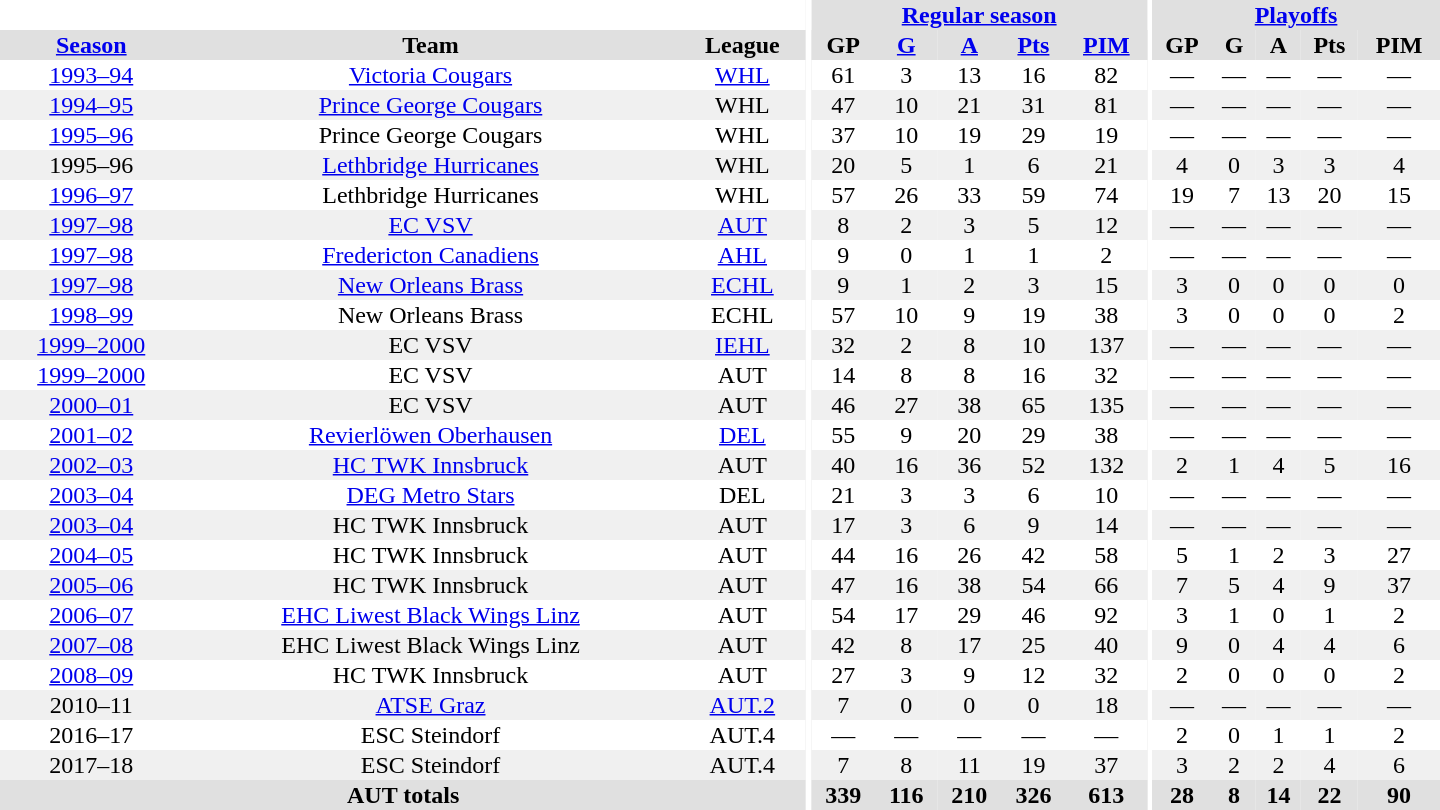<table border="0" cellpadding="1" cellspacing="0" style="text-align:center; width:60em">
<tr bgcolor="#e0e0e0">
<th colspan="3" bgcolor="#ffffff"></th>
<th rowspan="99" bgcolor="#ffffff"></th>
<th colspan="5"><a href='#'>Regular season</a></th>
<th rowspan="99" bgcolor="#ffffff"></th>
<th colspan="5"><a href='#'>Playoffs</a></th>
</tr>
<tr bgcolor="#e0e0e0">
<th><a href='#'>Season</a></th>
<th>Team</th>
<th>League</th>
<th>GP</th>
<th><a href='#'>G</a></th>
<th><a href='#'>A</a></th>
<th><a href='#'>Pts</a></th>
<th><a href='#'>PIM</a></th>
<th>GP</th>
<th>G</th>
<th>A</th>
<th>Pts</th>
<th>PIM</th>
</tr>
<tr>
<td><a href='#'>1993–94</a></td>
<td><a href='#'>Victoria Cougars</a></td>
<td><a href='#'>WHL</a></td>
<td>61</td>
<td>3</td>
<td>13</td>
<td>16</td>
<td>82</td>
<td>—</td>
<td>—</td>
<td>—</td>
<td>—</td>
<td>—</td>
</tr>
<tr bgcolor="#f0f0f0">
<td><a href='#'>1994–95</a></td>
<td><a href='#'>Prince George Cougars</a></td>
<td>WHL</td>
<td>47</td>
<td>10</td>
<td>21</td>
<td>31</td>
<td>81</td>
<td>—</td>
<td>—</td>
<td>—</td>
<td>—</td>
<td>—</td>
</tr>
<tr>
<td><a href='#'>1995–96</a></td>
<td>Prince George Cougars</td>
<td>WHL</td>
<td>37</td>
<td>10</td>
<td>19</td>
<td>29</td>
<td>19</td>
<td>—</td>
<td>—</td>
<td>—</td>
<td>—</td>
<td>—</td>
</tr>
<tr bgcolor="#f0f0f0">
<td>1995–96</td>
<td><a href='#'>Lethbridge Hurricanes</a></td>
<td>WHL</td>
<td>20</td>
<td>5</td>
<td>1</td>
<td>6</td>
<td>21</td>
<td>4</td>
<td>0</td>
<td>3</td>
<td>3</td>
<td>4</td>
</tr>
<tr>
<td><a href='#'>1996–97</a></td>
<td>Lethbridge Hurricanes</td>
<td>WHL</td>
<td>57</td>
<td>26</td>
<td>33</td>
<td>59</td>
<td>74</td>
<td>19</td>
<td>7</td>
<td>13</td>
<td>20</td>
<td>15</td>
</tr>
<tr bgcolor="#f0f0f0">
<td><a href='#'>1997–98</a></td>
<td><a href='#'>EC VSV</a></td>
<td><a href='#'>AUT</a></td>
<td>8</td>
<td>2</td>
<td>3</td>
<td>5</td>
<td>12</td>
<td>—</td>
<td>—</td>
<td>—</td>
<td>—</td>
<td>—</td>
</tr>
<tr>
<td><a href='#'>1997–98</a></td>
<td><a href='#'>Fredericton Canadiens</a></td>
<td><a href='#'>AHL</a></td>
<td>9</td>
<td>0</td>
<td>1</td>
<td>1</td>
<td>2</td>
<td>—</td>
<td>—</td>
<td>—</td>
<td>—</td>
<td>—</td>
</tr>
<tr bgcolor="#f0f0f0">
<td><a href='#'>1997–98</a></td>
<td><a href='#'>New Orleans Brass</a></td>
<td><a href='#'>ECHL</a></td>
<td>9</td>
<td>1</td>
<td>2</td>
<td>3</td>
<td>15</td>
<td>3</td>
<td>0</td>
<td>0</td>
<td>0</td>
<td>0</td>
</tr>
<tr>
<td><a href='#'>1998–99</a></td>
<td>New Orleans Brass</td>
<td>ECHL</td>
<td>57</td>
<td>10</td>
<td>9</td>
<td>19</td>
<td>38</td>
<td>3</td>
<td>0</td>
<td>0</td>
<td>0</td>
<td>2</td>
</tr>
<tr bgcolor="#f0f0f0">
<td><a href='#'>1999–2000</a></td>
<td>EC VSV</td>
<td><a href='#'>IEHL</a></td>
<td>32</td>
<td>2</td>
<td>8</td>
<td>10</td>
<td>137</td>
<td>—</td>
<td>—</td>
<td>—</td>
<td>—</td>
<td>—</td>
</tr>
<tr>
<td><a href='#'>1999–2000</a></td>
<td>EC VSV</td>
<td>AUT</td>
<td>14</td>
<td>8</td>
<td>8</td>
<td>16</td>
<td>32</td>
<td>—</td>
<td>—</td>
<td>—</td>
<td>—</td>
<td>—</td>
</tr>
<tr bgcolor="#f0f0f0">
<td><a href='#'>2000–01</a></td>
<td>EC VSV</td>
<td>AUT</td>
<td>46</td>
<td>27</td>
<td>38</td>
<td>65</td>
<td>135</td>
<td>—</td>
<td>—</td>
<td>—</td>
<td>—</td>
<td>—</td>
</tr>
<tr>
<td><a href='#'>2001–02</a></td>
<td><a href='#'>Revierlöwen Oberhausen</a></td>
<td><a href='#'>DEL</a></td>
<td>55</td>
<td>9</td>
<td>20</td>
<td>29</td>
<td>38</td>
<td>—</td>
<td>—</td>
<td>—</td>
<td>—</td>
<td>—</td>
</tr>
<tr bgcolor="#f0f0f0">
<td><a href='#'>2002–03</a></td>
<td><a href='#'>HC TWK Innsbruck</a></td>
<td>AUT</td>
<td>40</td>
<td>16</td>
<td>36</td>
<td>52</td>
<td>132</td>
<td>2</td>
<td>1</td>
<td>4</td>
<td>5</td>
<td>16</td>
</tr>
<tr>
<td><a href='#'>2003–04</a></td>
<td><a href='#'>DEG Metro Stars</a></td>
<td>DEL</td>
<td>21</td>
<td>3</td>
<td>3</td>
<td>6</td>
<td>10</td>
<td>—</td>
<td>—</td>
<td>—</td>
<td>—</td>
<td>—</td>
</tr>
<tr bgcolor="#f0f0f0">
<td><a href='#'>2003–04</a></td>
<td>HC TWK Innsbruck</td>
<td>AUT</td>
<td>17</td>
<td>3</td>
<td>6</td>
<td>9</td>
<td>14</td>
<td>—</td>
<td>—</td>
<td>—</td>
<td>—</td>
<td>—</td>
</tr>
<tr>
<td><a href='#'>2004–05</a></td>
<td>HC TWK Innsbruck</td>
<td>AUT</td>
<td>44</td>
<td>16</td>
<td>26</td>
<td>42</td>
<td>58</td>
<td>5</td>
<td>1</td>
<td>2</td>
<td>3</td>
<td>27</td>
</tr>
<tr bgcolor="#f0f0f0">
<td><a href='#'>2005–06</a></td>
<td>HC TWK Innsbruck</td>
<td>AUT</td>
<td>47</td>
<td>16</td>
<td>38</td>
<td>54</td>
<td>66</td>
<td>7</td>
<td>5</td>
<td>4</td>
<td>9</td>
<td>37</td>
</tr>
<tr>
<td><a href='#'>2006–07</a></td>
<td><a href='#'>EHC Liwest Black Wings Linz</a></td>
<td>AUT</td>
<td>54</td>
<td>17</td>
<td>29</td>
<td>46</td>
<td>92</td>
<td>3</td>
<td>1</td>
<td>0</td>
<td>1</td>
<td>2</td>
</tr>
<tr bgcolor="#f0f0f0">
<td><a href='#'>2007–08</a></td>
<td>EHC Liwest Black Wings Linz</td>
<td>AUT</td>
<td>42</td>
<td>8</td>
<td>17</td>
<td>25</td>
<td>40</td>
<td>9</td>
<td>0</td>
<td>4</td>
<td>4</td>
<td>6</td>
</tr>
<tr>
<td><a href='#'>2008–09</a></td>
<td>HC TWK Innsbruck</td>
<td>AUT</td>
<td>27</td>
<td>3</td>
<td>9</td>
<td>12</td>
<td>32</td>
<td>2</td>
<td>0</td>
<td>0</td>
<td>0</td>
<td>2</td>
</tr>
<tr bgcolor="#f0f0f0">
<td>2010–11</td>
<td><a href='#'>ATSE Graz</a></td>
<td><a href='#'>AUT.2</a></td>
<td>7</td>
<td>0</td>
<td>0</td>
<td>0</td>
<td>18</td>
<td>—</td>
<td>—</td>
<td>—</td>
<td>—</td>
<td>—</td>
</tr>
<tr>
<td>2016–17</td>
<td>ESC Steindorf</td>
<td>AUT.4</td>
<td>—</td>
<td>—</td>
<td>—</td>
<td>—</td>
<td>—</td>
<td>2</td>
<td>0</td>
<td>1</td>
<td>1</td>
<td>2</td>
</tr>
<tr bgcolor="#f0f0f0">
<td>2017–18</td>
<td>ESC Steindorf</td>
<td>AUT.4</td>
<td>7</td>
<td>8</td>
<td>11</td>
<td>19</td>
<td>37</td>
<td>3</td>
<td>2</td>
<td>2</td>
<td>4</td>
<td>6</td>
</tr>
<tr bgcolor="#e0e0e0">
<th colspan="3">AUT totals</th>
<th>339</th>
<th>116</th>
<th>210</th>
<th>326</th>
<th>613</th>
<th>28</th>
<th>8</th>
<th>14</th>
<th>22</th>
<th>90</th>
</tr>
</table>
